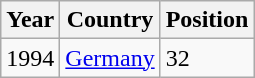<table class="wikitable">
<tr>
<th>Year</th>
<th>Country</th>
<th>Position</th>
</tr>
<tr>
<td>1994</td>
<td><a href='#'>Germany</a></td>
<td>32</td>
</tr>
</table>
